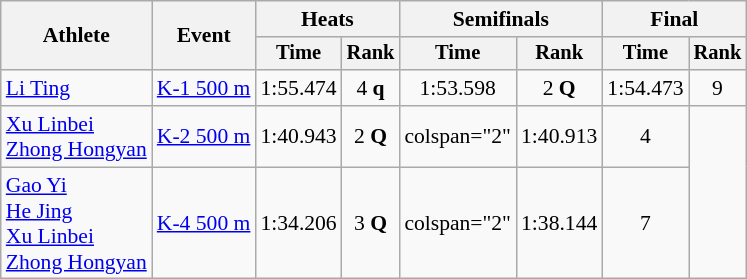<table class="wikitable" style="font-size:90%">
<tr>
<th rowspan=2>Athlete</th>
<th rowspan=2>Event</th>
<th colspan=2>Heats</th>
<th colspan=2>Semifinals</th>
<th colspan=2>Final</th>
</tr>
<tr style="font-size:95%">
<th>Time</th>
<th>Rank</th>
<th>Time</th>
<th>Rank</th>
<th>Time</th>
<th>Rank</th>
</tr>
<tr align=center>
<td align=left><a href='#'>Li Ting</a></td>
<td align=left><a href='#'>K-1 500 m</a></td>
<td>1:55.474</td>
<td>4 <strong>q</strong></td>
<td>1:53.598</td>
<td>2 <strong>Q</strong></td>
<td>1:54.473</td>
<td>9</td>
</tr>
<tr align=center>
<td align=left><a href='#'>Xu Linbei</a><br><a href='#'>Zhong Hongyan</a></td>
<td align=left><a href='#'>K-2 500 m</a></td>
<td>1:40.943</td>
<td>2 <strong>Q</strong></td>
<td>colspan="2" </td>
<td>1:40.913</td>
<td>4</td>
</tr>
<tr align=center>
<td align=left><a href='#'>Gao Yi</a><br><a href='#'>He Jing</a><br><a href='#'>Xu Linbei</a><br><a href='#'>Zhong Hongyan</a></td>
<td align=left><a href='#'>K-4 500 m</a></td>
<td>1:34.206</td>
<td>3 <strong>Q</strong></td>
<td>colspan="2" </td>
<td>1:38.144</td>
<td>7</td>
</tr>
</table>
